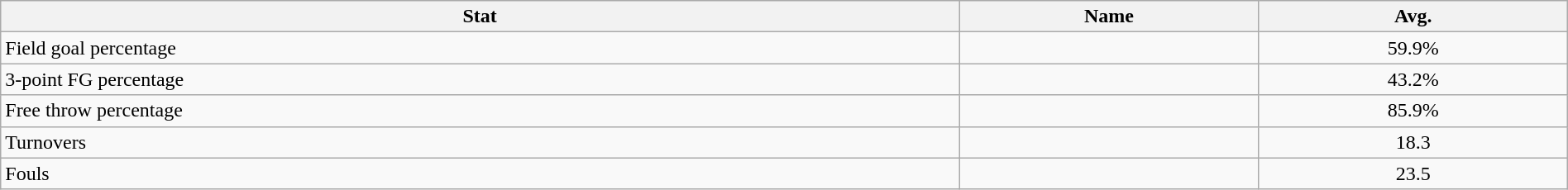<table class=wikitable width=100%>
<tr>
<th>Stat</th>
<th>Name</th>
<th>Avg.</th>
</tr>
<tr>
<td>Field goal percentage</td>
<td></td>
<td align=center>59.9%</td>
</tr>
<tr>
<td>3-point FG percentage</td>
<td></td>
<td align=center>43.2%</td>
</tr>
<tr>
<td>Free throw percentage</td>
<td></td>
<td align=center>85.9%</td>
</tr>
<tr>
<td>Turnovers</td>
<td></td>
<td align=center>18.3</td>
</tr>
<tr>
<td>Fouls</td>
<td></td>
<td align=center>23.5</td>
</tr>
</table>
